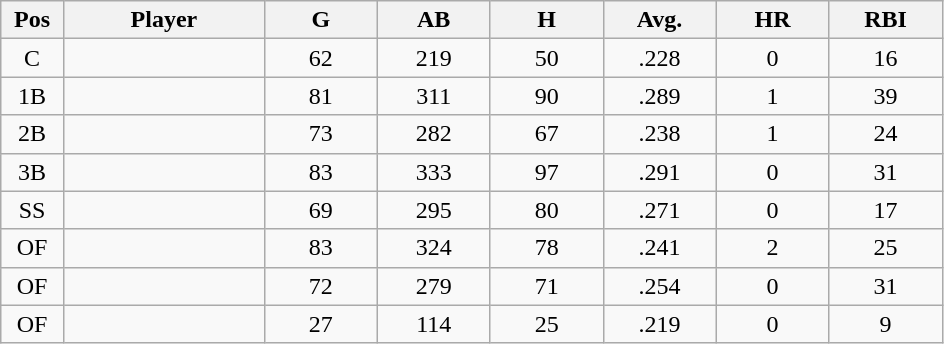<table class="wikitable sortable">
<tr>
<th bgcolor="#DDDDFF" width="5%">Pos</th>
<th bgcolor="#DDDDFF" width="16%">Player</th>
<th bgcolor="#DDDDFF" width="9%">G</th>
<th bgcolor="#DDDDFF" width="9%">AB</th>
<th bgcolor="#DDDDFF" width="9%">H</th>
<th bgcolor="#DDDDFF" width="9%">Avg.</th>
<th bgcolor="#DDDDFF" width="9%">HR</th>
<th bgcolor="#DDDDFF" width="9%">RBI</th>
</tr>
<tr align="center">
<td>C</td>
<td></td>
<td>62</td>
<td>219</td>
<td>50</td>
<td>.228</td>
<td>0</td>
<td>16</td>
</tr>
<tr align="center">
<td>1B</td>
<td></td>
<td>81</td>
<td>311</td>
<td>90</td>
<td>.289</td>
<td>1</td>
<td>39</td>
</tr>
<tr align="center">
<td>2B</td>
<td></td>
<td>73</td>
<td>282</td>
<td>67</td>
<td>.238</td>
<td>1</td>
<td>24</td>
</tr>
<tr align="center">
<td>3B</td>
<td></td>
<td>83</td>
<td>333</td>
<td>97</td>
<td>.291</td>
<td>0</td>
<td>31</td>
</tr>
<tr align="center">
<td>SS</td>
<td></td>
<td>69</td>
<td>295</td>
<td>80</td>
<td>.271</td>
<td>0</td>
<td>17</td>
</tr>
<tr align="center">
<td>OF</td>
<td></td>
<td>83</td>
<td>324</td>
<td>78</td>
<td>.241</td>
<td>2</td>
<td>25</td>
</tr>
<tr align="center">
<td>OF</td>
<td></td>
<td>72</td>
<td>279</td>
<td>71</td>
<td>.254</td>
<td>0</td>
<td>31</td>
</tr>
<tr align="center">
<td>OF</td>
<td></td>
<td>27</td>
<td>114</td>
<td>25</td>
<td>.219</td>
<td>0</td>
<td>9</td>
</tr>
</table>
